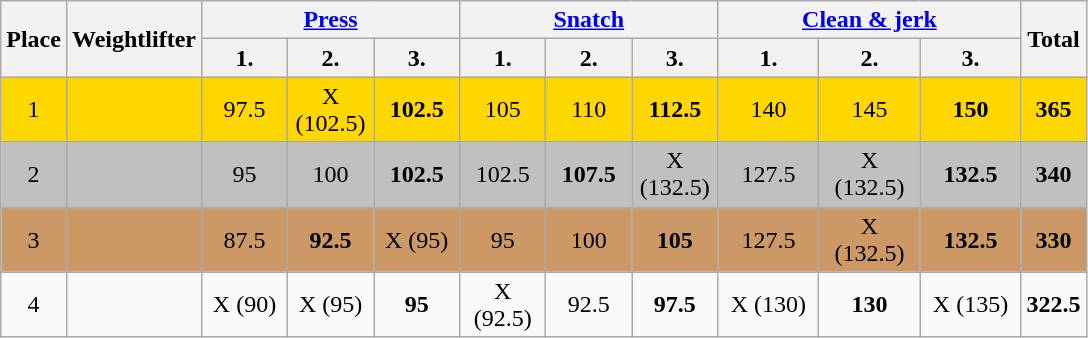<table class=wikitable style="text-align:center">
<tr>
<th rowspan=2>Place</th>
<th rowspan=2>Weightlifter</th>
<th colspan=3><a href='#'>Press</a></th>
<th colspan=3><a href='#'>Snatch</a></th>
<th colspan=3><a href='#'>Clean & jerk</a></th>
<th rowspan=2>Total</th>
</tr>
<tr>
<th align=center width=50>1.</th>
<th align=center width=50>2.</th>
<th align=center width=50>3.</th>
<th align=center width=50>1.</th>
<th align=center width=50>2.</th>
<th align=center width=50>3.</th>
<th align=center width=60>1.</th>
<th align=center width=60>2.</th>
<th align=center width=60>3.</th>
</tr>
<tr bgcolor=gold>
<td>1</td>
<td align=left></td>
<td>97.5</td>
<td>X (102.5)</td>
<td><strong>102.5</strong></td>
<td>105</td>
<td>110</td>
<td><strong>112.5</strong></td>
<td>140</td>
<td>145</td>
<td><strong>150</strong></td>
<td><strong>365</strong></td>
</tr>
<tr bgcolor=silver>
<td>2</td>
<td align=left></td>
<td>95</td>
<td>100</td>
<td><strong>102.5</strong></td>
<td>102.5</td>
<td><strong>107.5</strong></td>
<td>X (132.5)</td>
<td>127.5</td>
<td>X (132.5)</td>
<td><strong>132.5</strong></td>
<td><strong>340</strong></td>
</tr>
<tr bgcolor=cc9966>
<td>3</td>
<td align=left></td>
<td>87.5</td>
<td><strong>92.5</strong></td>
<td>X (95)</td>
<td>95</td>
<td>100</td>
<td><strong>105</strong></td>
<td>127.5</td>
<td>X (132.5)</td>
<td><strong>132.5</strong></td>
<td><strong>330</strong></td>
</tr>
<tr>
<td>4</td>
<td align=left></td>
<td>X (90)</td>
<td>X (95)</td>
<td><strong>95</strong></td>
<td>X (92.5)</td>
<td>92.5</td>
<td><strong>97.5</strong></td>
<td>X (130)</td>
<td><strong>130</strong></td>
<td>X (135)</td>
<td><strong>322.5</strong></td>
</tr>
</table>
